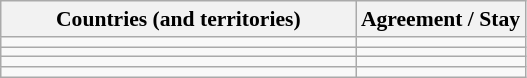<table class="wikitable sortable mw-collapsible" style="font-size:90%">
<tr>
<th width="230">Countries (and territories)</th>
<th>Agreement / Stay</th>
</tr>
<tr>
<td></td>
<td></td>
</tr>
<tr>
<td></td>
<td></td>
</tr>
<tr>
<td></td>
<td></td>
</tr>
<tr>
<td></td>
<td></td>
</tr>
</table>
